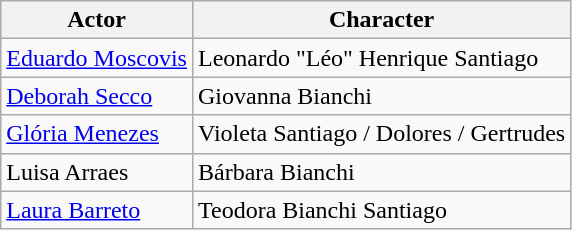<table class="wikitable sortable">
<tr>
<th>Actor</th>
<th>Character</th>
</tr>
<tr>
<td><a href='#'>Eduardo Moscovis</a></td>
<td>Leonardo "Léo" Henrique Santiago </td>
</tr>
<tr>
<td><a href='#'>Deborah Secco</a></td>
<td>Giovanna Bianchi</td>
</tr>
<tr>
<td><a href='#'>Glória Menezes</a></td>
<td>Violeta Santiago / Dolores / Gertrudes</td>
</tr>
<tr>
<td>Luisa Arraes</td>
<td>Bárbara Bianchi</td>
</tr>
<tr>
<td><a href='#'>Laura Barreto</a></td>
<td>Teodora Bianchi Santiago </td>
</tr>
</table>
